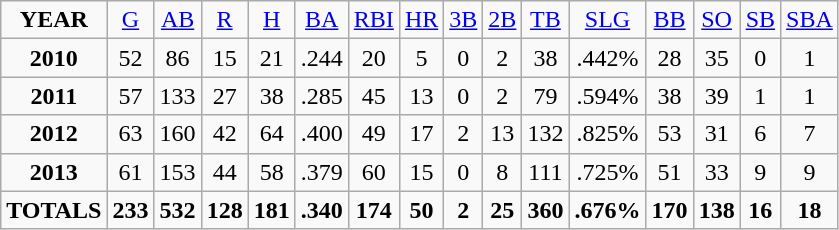<table class="sortable wikitable" style="text-align:center;">
<tr>
<td><strong>YEAR</strong></td>
<td><a href='#'>G</a></td>
<td><a href='#'>AB</a></td>
<td><a href='#'>R</a></td>
<td><a href='#'>H</a></td>
<td><a href='#'>BA</a></td>
<td><a href='#'>RBI</a></td>
<td><a href='#'>HR</a></td>
<td><a href='#'>3B</a></td>
<td><a href='#'>2B</a></td>
<td><a href='#'>TB</a></td>
<td><a href='#'>SLG</a></td>
<td><a href='#'>BB</a></td>
<td><a href='#'>SO</a></td>
<td><a href='#'>SB</a></td>
<td><a href='#'>SBA</a></td>
</tr>
<tr>
<td><strong>2010</strong></td>
<td>52</td>
<td>86</td>
<td>15</td>
<td>21</td>
<td>.244</td>
<td>20</td>
<td>5</td>
<td>0</td>
<td>2</td>
<td>38</td>
<td>.442%</td>
<td>28</td>
<td>35</td>
<td>0</td>
<td>1</td>
</tr>
<tr>
<td><strong>2011</strong></td>
<td>57</td>
<td>133</td>
<td>27</td>
<td>38</td>
<td>.285</td>
<td>45</td>
<td>13</td>
<td>0</td>
<td>2</td>
<td>79</td>
<td>.594%</td>
<td>38</td>
<td>39</td>
<td>1</td>
<td>1</td>
</tr>
<tr>
<td><strong>2012</strong></td>
<td>63</td>
<td>160</td>
<td>42</td>
<td>64</td>
<td>.400</td>
<td>49</td>
<td>17</td>
<td>2</td>
<td>13</td>
<td>132</td>
<td>.825%</td>
<td>53</td>
<td>31</td>
<td>6</td>
<td>7</td>
</tr>
<tr>
<td><strong>2013</strong></td>
<td>61</td>
<td>153</td>
<td>44</td>
<td>58</td>
<td>.379</td>
<td>60</td>
<td>15</td>
<td>0</td>
<td>8</td>
<td>111</td>
<td>.725%</td>
<td>51</td>
<td>33</td>
<td>9</td>
<td>9</td>
</tr>
<tr>
<td><strong>TOTALS</strong></td>
<td><strong>233</strong></td>
<td><strong>532</strong></td>
<td><strong>128</strong></td>
<td><strong>181</strong></td>
<td><strong>.340</strong></td>
<td><strong>174</strong></td>
<td><strong>50</strong></td>
<td><strong>2</strong></td>
<td><strong>25</strong></td>
<td><strong>360</strong></td>
<td><strong>.676%</strong></td>
<td><strong>170</strong></td>
<td><strong>138</strong></td>
<td><strong>16</strong></td>
<td><strong>18</strong></td>
</tr>
</table>
